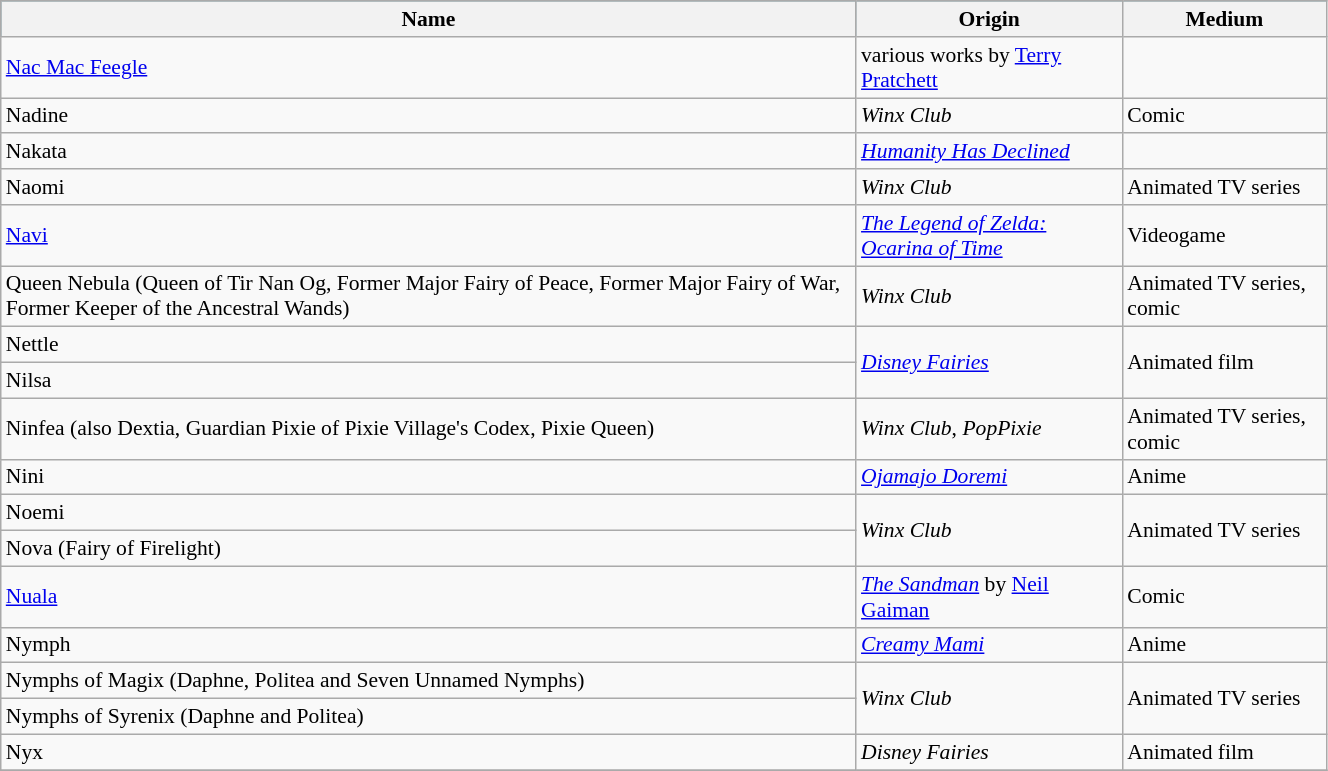<table class="wikitable sortable" style="width:70%; font-size:90%;">
<tr style="background:#115a6c;">
<th>Name</th>
<th>Origin</th>
<th>Medium</th>
</tr>
<tr>
<td><a href='#'>Nac Mac Feegle</a></td>
<td>various works by <a href='#'>Terry Pratchett</a></td>
<td></td>
</tr>
<tr>
<td>Nadine</td>
<td><em>Winx Club</em></td>
<td>Comic</td>
</tr>
<tr>
<td>Nakata</td>
<td><em><a href='#'>Humanity Has Declined</a></em></td>
<td></td>
</tr>
<tr>
<td>Naomi</td>
<td><em>Winx Club</em></td>
<td>Animated TV series</td>
</tr>
<tr>
<td><a href='#'>Navi</a></td>
<td><em><a href='#'>The Legend of Zelda: Ocarina of Time</a></em></td>
<td>Videogame</td>
</tr>
<tr>
<td>Queen Nebula (Queen of Tir Nan Og, Former Major Fairy of Peace, Former Major Fairy of War, Former Keeper of the Ancestral Wands)</td>
<td><em>Winx Club</em></td>
<td>Animated TV series, comic</td>
</tr>
<tr>
<td>Nettle</td>
<td rowspan="2"><em><a href='#'>Disney Fairies</a></em></td>
<td rowspan="2">Animated film</td>
</tr>
<tr>
<td>Nilsa</td>
</tr>
<tr>
<td>Ninfea (also Dextia, Guardian Pixie of Pixie Village's Codex, Pixie Queen)</td>
<td><em>Winx Club</em>, <em>PopPixie</em></td>
<td>Animated TV series, comic</td>
</tr>
<tr>
<td>Nini</td>
<td><em><a href='#'>Ojamajo Doremi</a></em></td>
<td>Anime</td>
</tr>
<tr>
<td>Noemi</td>
<td rowspan="2"><em>Winx Club</em></td>
<td rowspan="2">Animated TV series</td>
</tr>
<tr>
<td>Nova (Fairy of Firelight)</td>
</tr>
<tr>
<td><a href='#'>Nuala</a></td>
<td><em><a href='#'>The Sandman</a></em> by <a href='#'>Neil Gaiman</a></td>
<td>Comic</td>
</tr>
<tr>
<td>Nymph</td>
<td><em><a href='#'>Creamy Mami</a></em></td>
<td>Anime</td>
</tr>
<tr>
<td>Nymphs of Magix (Daphne, Politea and Seven Unnamed Nymphs)</td>
<td rowspan="2"><em>Winx Club</em></td>
<td rowspan="2">Animated TV series</td>
</tr>
<tr>
<td>Nymphs of Syrenix (Daphne and Politea)</td>
</tr>
<tr>
<td>Nyx</td>
<td><em>Disney Fairies</em></td>
<td>Animated film</td>
</tr>
<tr>
</tr>
</table>
